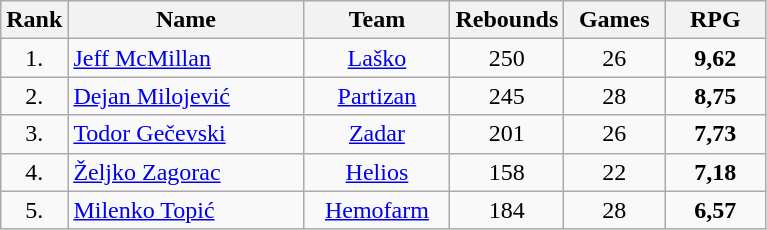<table class="wikitable" style="text-align: center;">
<tr>
<th>Rank</th>
<th width="150">Name</th>
<th width="90">Team</th>
<th width="60">Rebounds</th>
<th width="60">Games</th>
<th width="60">RPG</th>
</tr>
<tr>
<td>1.</td>
<td align="left"> <a href='#'>Jeff McMillan</a></td>
<td><a href='#'>Laško</a></td>
<td>250</td>
<td>26</td>
<td><strong>9,62</strong></td>
</tr>
<tr>
<td>2.</td>
<td align="left"> <a href='#'>Dejan Milojević</a></td>
<td><a href='#'>Partizan</a></td>
<td>245</td>
<td>28</td>
<td><strong>8,75</strong></td>
</tr>
<tr>
<td>3.</td>
<td align="left"> <a href='#'>Todor Gečevski</a></td>
<td><a href='#'>Zadar</a></td>
<td>201</td>
<td>26</td>
<td><strong>7,73</strong></td>
</tr>
<tr>
<td>4.</td>
<td align="left"> <a href='#'>Željko Zagorac</a></td>
<td><a href='#'>Helios</a></td>
<td>158</td>
<td>22</td>
<td><strong>7,18</strong></td>
</tr>
<tr>
<td>5.</td>
<td align="left"> <a href='#'>Milenko Topić</a></td>
<td><a href='#'>Hemofarm</a></td>
<td>184</td>
<td>28</td>
<td><strong>6,57</strong></td>
</tr>
</table>
